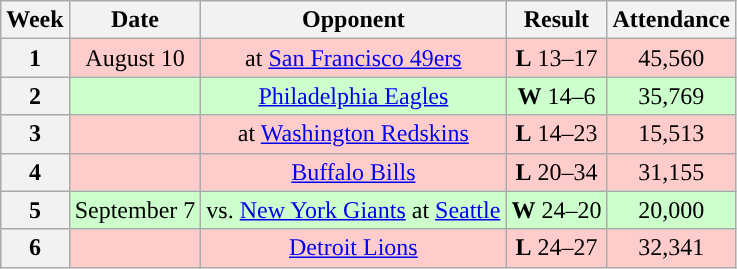<table class="wikitable" style="text-align:center">
<tr>
<th>Week</th>
<th>Date</th>
<th>Opponent</th>
<th>Result</th>
<th>Attendance</th>
</tr>
<tr style="background: #fcc">
<th>1</th>
<td>August 10</td>
<td>at <a href='#'>San Francisco 49ers</a></td>
<td><strong>L</strong> 13–17</td>
<td>45,560</td>
</tr>
<tr style="background: #cfc">
<th>2</th>
<td></td>
<td><a href='#'>Philadelphia Eagles</a></td>
<td><strong>W</strong> 14–6</td>
<td>35,769</td>
</tr>
<tr style="background: #fcc">
<th>3</th>
<td></td>
<td>at <a href='#'>Washington Redskins</a></td>
<td><strong>L</strong> 14–23</td>
<td>15,513</td>
</tr>
<tr style="background: #fcc">
<th>4</th>
<td></td>
<td><a href='#'>Buffalo Bills</a></td>
<td><strong>L</strong> 20–34</td>
<td>31,155</td>
</tr>
<tr style="background: #cfc">
<th>5</th>
<td>September 7</td>
<td>vs. <a href='#'>New York Giants</a> at <a href='#'>Seattle</a></td>
<td><strong>W</strong> 24–20</td>
<td>20,000</td>
</tr>
<tr style="background: #fcc">
<th>6</th>
<td></td>
<td><a href='#'>Detroit Lions</a></td>
<td><strong>L</strong> 24–27</td>
<td>32,341</td>
</tr>
</table>
